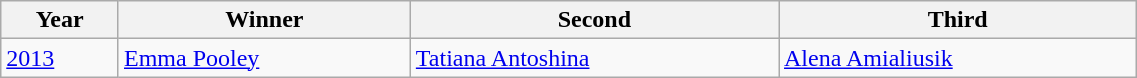<table class="wikitable" style="font-size:100%" width=60%>
<tr>
<th>Year</th>
<th>Winner</th>
<th>Second</th>
<th>Third</th>
</tr>
<tr>
<td><a href='#'>2013</a></td>
<td> <a href='#'>Emma Pooley</a></td>
<td> <a href='#'>Tatiana Antoshina</a></td>
<td> <a href='#'>Alena Amialiusik</a></td>
</tr>
</table>
